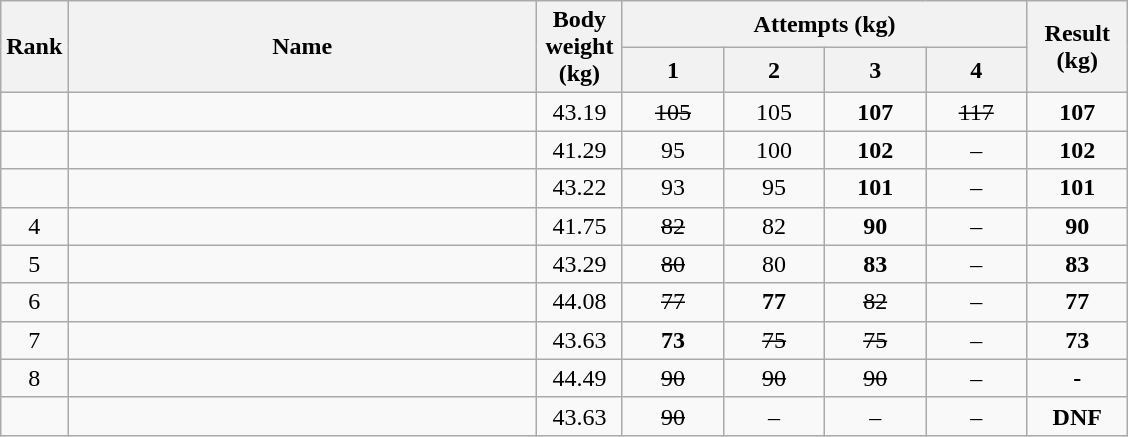<table class="wikitable" style="text-align:center;">
<tr>
<th rowspan="2">Rank</th>
<th rowspan="2" width="305">Name</th>
<th rowspan="2" width="50">Body weight (kg)</th>
<th colspan="4">Attempts (kg)</th>
<th rowspan="2" width="60">Result (kg)</th>
</tr>
<tr>
<th width="60">1</th>
<th width="60">2</th>
<th width="60">3</th>
<th width="60">4</th>
</tr>
<tr>
<td></td>
<td align="left"></td>
<td>43.19</td>
<td><s>105</s></td>
<td>105</td>
<td><strong>107</strong></td>
<td><s>117</s></td>
<td><strong>107</strong></td>
</tr>
<tr>
<td></td>
<td align="left"></td>
<td>41.29</td>
<td>95</td>
<td>100</td>
<td><strong>102</strong></td>
<td>–</td>
<td><strong>102</strong></td>
</tr>
<tr>
<td></td>
<td align="left"></td>
<td>43.22</td>
<td>93</td>
<td>95</td>
<td><strong>101</strong></td>
<td>–</td>
<td><strong>101</strong></td>
</tr>
<tr>
<td>4</td>
<td align="left"></td>
<td>41.75</td>
<td><s>82</s></td>
<td>82</td>
<td><strong>90</strong></td>
<td>–</td>
<td><strong>90</strong></td>
</tr>
<tr>
<td>5</td>
<td align="left"></td>
<td>43.29</td>
<td><s>80</s></td>
<td>80</td>
<td><strong>83</strong></td>
<td>–</td>
<td><strong>83</strong></td>
</tr>
<tr>
<td>6</td>
<td align="left"></td>
<td>44.08</td>
<td><s>77</s></td>
<td><strong>77</strong></td>
<td><s>82</s></td>
<td>–</td>
<td><strong>77</strong></td>
</tr>
<tr>
<td>7</td>
<td align="left"></td>
<td>43.63</td>
<td><strong>73</strong></td>
<td><s>75</s></td>
<td><s>75</s></td>
<td>–</td>
<td><strong>73</strong></td>
</tr>
<tr>
<td>8</td>
<td align="left"></td>
<td>44.49</td>
<td><s>90</s></td>
<td><s>90</s></td>
<td><s>90</s></td>
<td>–</td>
<td><strong>-</strong></td>
</tr>
<tr>
<td></td>
<td align="left"></td>
<td>43.63</td>
<td><s>90</s></td>
<td>–</td>
<td>–</td>
<td>–</td>
<td><strong>DNF</strong></td>
</tr>
</table>
